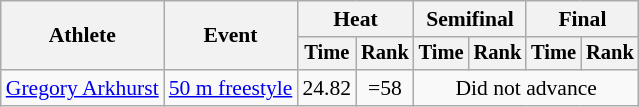<table class=wikitable style="font-size:90%">
<tr>
<th rowspan="2">Athlete</th>
<th rowspan="2">Event</th>
<th colspan="2">Heat</th>
<th colspan="2">Semifinal</th>
<th colspan="2">Final</th>
</tr>
<tr style="font-size:95%">
<th>Time</th>
<th>Rank</th>
<th>Time</th>
<th>Rank</th>
<th>Time</th>
<th>Rank</th>
</tr>
<tr align=center>
<td align=left><a href='#'>Gregory Arkhurst</a></td>
<td align=left><a href='#'>50 m freestyle</a></td>
<td>24.82</td>
<td>=58</td>
<td colspan=4>Did not advance</td>
</tr>
</table>
